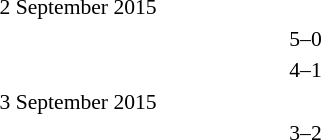<table style="font-size:90%">
<tr>
<th width=150></th>
<th width=100></th>
<th width=150></th>
</tr>
<tr>
<td colspan=2>2 September 2015</td>
</tr>
<tr>
<td align=right><strong></strong></td>
<td align=center>5–0</td>
<td></td>
</tr>
<tr>
<td align=right><strong></strong></td>
<td align=center>4–1</td>
<td></td>
</tr>
<tr>
<td colspan=2>3 September 2015</td>
</tr>
<tr>
<td align=right><strong></strong></td>
<td align=center>3–2</td>
<td></td>
</tr>
</table>
